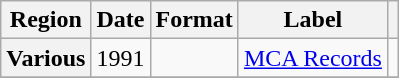<table class="wikitable plainrowheaders">
<tr>
<th scope="col">Region</th>
<th scope="col">Date</th>
<th scope="col">Format</th>
<th scope="col">Label</th>
<th scope="col"></th>
</tr>
<tr>
<th scope="row">Various</th>
<td>1991</td>
<td></td>
<td><a href='#'>MCA Records</a></td>
<td style="text-align:center;"></td>
</tr>
<tr>
</tr>
</table>
